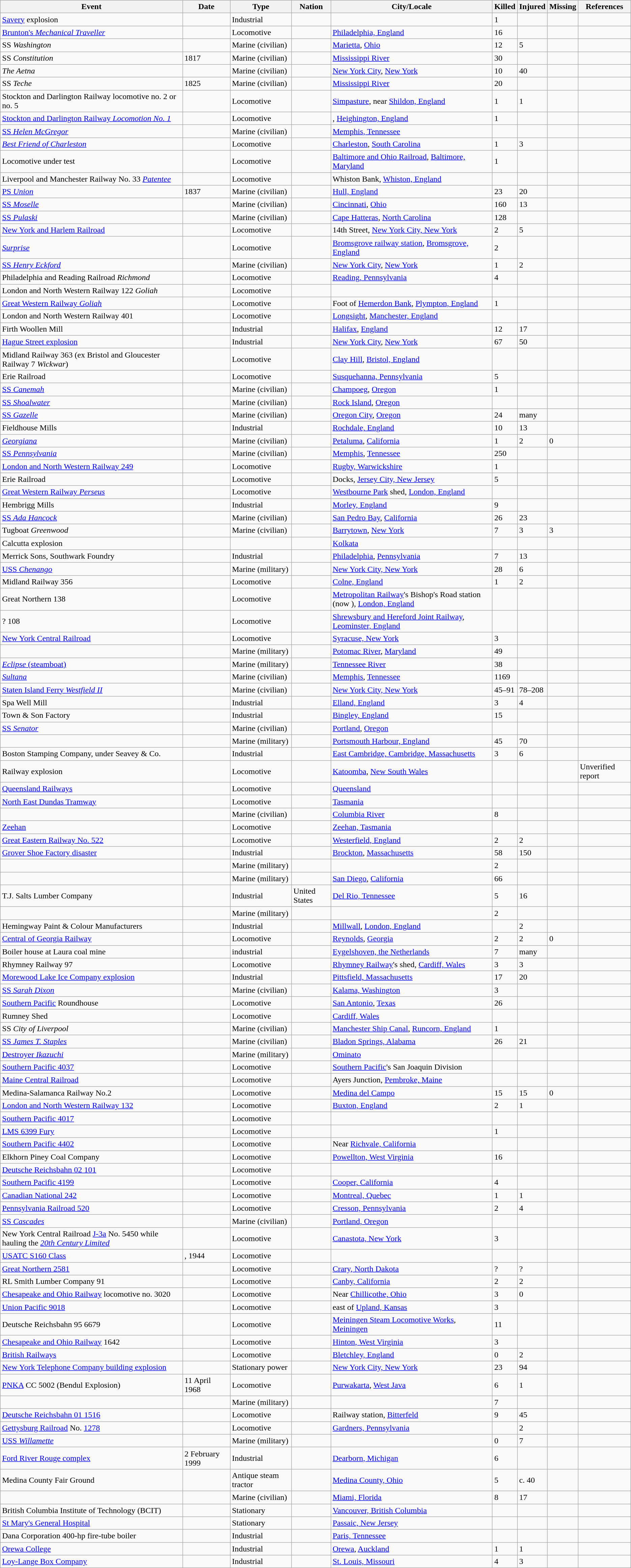<table class="wikitable sortable">
<tr>
<th>Event</th>
<th>Date</th>
<th>Type</th>
<th>Nation</th>
<th>City/Locale</th>
<th>Killed</th>
<th>Injured</th>
<th>Missing</th>
<th>References</th>
</tr>
<tr>
<td><a href='#'>Savery</a> explosion</td>
<td></td>
<td>Industrial</td>
<td></td>
<td></td>
<td>1</td>
<td></td>
<td></td>
<td></td>
</tr>
<tr>
<td><a href='#'>Brunton's <em>Mechanical Traveller</em></a></td>
<td></td>
<td>Locomotive</td>
<td></td>
<td><a href='#'>Philadelphia, England</a></td>
<td>16</td>
<td></td>
<td></td>
<td></td>
</tr>
<tr>
<td>SS <em>Washington</em></td>
<td></td>
<td>Marine (civilian)</td>
<td></td>
<td><a href='#'>Marietta</a>, <a href='#'>Ohio</a></td>
<td>12</td>
<td>5</td>
<td></td>
<td></td>
</tr>
<tr>
<td>SS <em>Constitution</em></td>
<td>1817</td>
<td>Marine (civilian)</td>
<td></td>
<td><a href='#'>Mississippi River</a></td>
<td>30</td>
<td></td>
<td></td>
<td></td>
</tr>
<tr>
<td><em>The Aetna</em></td>
<td></td>
<td>Marine (civilian)</td>
<td></td>
<td><a href='#'>New York City</a>, <a href='#'>New York</a></td>
<td>10</td>
<td>40</td>
<td></td>
<td></td>
</tr>
<tr>
<td>SS <em>Teche</em></td>
<td>1825</td>
<td>Marine (civilian)</td>
<td></td>
<td><a href='#'>Mississippi River</a></td>
<td>20</td>
<td></td>
<td></td>
<td></td>
</tr>
<tr>
<td>Stockton and Darlington Railway locomotive no. 2 or no. 5</td>
<td></td>
<td>Locomotive</td>
<td></td>
<td><a href='#'>Simpasture</a>, near <a href='#'>Shildon, England</a></td>
<td>1</td>
<td>1</td>
<td></td>
<td></td>
</tr>
<tr>
<td><a href='#'>Stockton and Darlington Railway <em>Locomotion No. 1</em></a></td>
<td></td>
<td>Locomotive</td>
<td></td>
<td>, <a href='#'>Heighington, England</a></td>
<td>1</td>
<td></td>
<td></td>
<td></td>
</tr>
<tr>
<td><a href='#'>SS <em>Helen McGregor</em></a></td>
<td></td>
<td>Marine (civilian)</td>
<td></td>
<td><a href='#'>Memphis, Tennessee</a></td>
<td></td>
<td></td>
<td></td>
<td></td>
</tr>
<tr>
<td><em><a href='#'>Best Friend of Charleston</a></em></td>
<td></td>
<td>Locomotive</td>
<td></td>
<td><a href='#'>Charleston</a>, <a href='#'>South Carolina</a></td>
<td>1</td>
<td>3</td>
<td></td>
<td></td>
</tr>
<tr>
<td>Locomotive under test</td>
<td></td>
<td>Locomotive</td>
<td></td>
<td><a href='#'>Baltimore and Ohio Railroad</a>, <a href='#'>Baltimore, Maryland</a></td>
<td>1</td>
<td></td>
<td></td>
<td></td>
</tr>
<tr>
<td>Liverpool and Manchester Railway No. 33 <em><a href='#'>Patentee</a></em></td>
<td></td>
<td>Locomotive</td>
<td></td>
<td>Whiston Bank, <a href='#'>Whiston, England</a></td>
<td></td>
<td></td>
<td></td>
<td></td>
</tr>
<tr>
<td><a href='#'>PS <em>Union</em></a></td>
<td>1837</td>
<td>Marine (civilian)</td>
<td></td>
<td><a href='#'>Hull, England</a></td>
<td>23</td>
<td>20</td>
<td></td>
<td></td>
</tr>
<tr>
<td><a href='#'>SS <em>Moselle</em></a></td>
<td></td>
<td>Marine (civilian)</td>
<td></td>
<td><a href='#'>Cincinnati</a>, <a href='#'>Ohio</a></td>
<td>160</td>
<td>13</td>
<td></td>
<td></td>
</tr>
<tr>
<td><a href='#'>SS <em>Pulaski</em></a></td>
<td></td>
<td>Marine (civilian)</td>
<td></td>
<td><a href='#'>Cape Hatteras</a>, <a href='#'>North Carolina</a></td>
<td>128</td>
<td></td>
<td></td>
<td></td>
</tr>
<tr>
<td><a href='#'>New York and Harlem Railroad</a></td>
<td></td>
<td>Locomotive</td>
<td></td>
<td>14th Street, <a href='#'>New York City, New York</a></td>
<td>2</td>
<td>5</td>
<td></td>
<td></td>
</tr>
<tr>
<td><a href='#'><em>Surprise</em></a></td>
<td></td>
<td>Locomotive</td>
<td></td>
<td><a href='#'>Bromsgrove railway station</a>, <a href='#'>Bromsgrove, England</a></td>
<td>2</td>
<td></td>
<td></td>
<td></td>
</tr>
<tr>
<td><a href='#'>SS <em>Henry Eckford</em></a></td>
<td></td>
<td>Marine (civilian)</td>
<td></td>
<td><a href='#'>New York City</a>, <a href='#'>New York</a></td>
<td>1</td>
<td>2</td>
<td></td>
<td></td>
</tr>
<tr>
<td>Philadelphia and Reading Railroad <em>Richmond</em></td>
<td></td>
<td>Locomotive</td>
<td></td>
<td><a href='#'>Reading, Pennsylvania</a></td>
<td>4</td>
<td></td>
<td></td>
<td></td>
</tr>
<tr>
<td>London and North Western Railway 122 <em>Goliah</em></td>
<td></td>
<td>Locomotive</td>
<td></td>
<td></td>
<td></td>
<td></td>
<td></td>
<td></td>
</tr>
<tr>
<td><a href='#'>Great Western Railway <em>Goliah</em></a></td>
<td></td>
<td>Locomotive</td>
<td></td>
<td>Foot of <a href='#'>Hemerdon Bank</a>, <a href='#'>Plympton, England</a></td>
<td>1</td>
<td></td>
<td></td>
<td></td>
</tr>
<tr>
<td>London and North Western Railway 401</td>
<td></td>
<td>Locomotive</td>
<td></td>
<td><a href='#'>Longsight</a>, <a href='#'>Manchester, England</a></td>
<td></td>
<td></td>
<td></td>
<td></td>
</tr>
<tr>
<td>Firth Woollen Mill</td>
<td></td>
<td>Industrial</td>
<td></td>
<td><a href='#'>Halifax</a>, <a href='#'>England</a></td>
<td>12</td>
<td>17</td>
<td></td>
<td></td>
</tr>
<tr>
<td><a href='#'>Hague Street explosion</a></td>
<td></td>
<td>Industrial</td>
<td></td>
<td><a href='#'>New York City</a>, <a href='#'>New York</a></td>
<td>67</td>
<td>50</td>
<td></td>
<td></td>
</tr>
<tr>
<td>Midland Railway 363 (ex Bristol and Gloucester Railway 7 <em>Wickwar</em>)</td>
<td></td>
<td>Locomotive</td>
<td></td>
<td><a href='#'>Clay Hill</a>, <a href='#'>Bristol, England</a></td>
<td></td>
<td></td>
<td></td>
<td></td>
</tr>
<tr>
<td>Erie Railroad</td>
<td></td>
<td>Locomotive</td>
<td></td>
<td><a href='#'>Susquehanna, Pennsylvania</a></td>
<td>5</td>
<td></td>
<td></td>
<td></td>
</tr>
<tr>
<td><a href='#'>SS <em>Canemah</em></a></td>
<td></td>
<td>Marine (civilian)</td>
<td></td>
<td><a href='#'>Champoeg</a>, <a href='#'>Oregon</a></td>
<td>1</td>
<td></td>
<td></td>
<td></td>
</tr>
<tr>
<td><a href='#'>SS <em>Shoalwater</em></a></td>
<td></td>
<td>Marine (civilian)</td>
<td></td>
<td><a href='#'>Rock Island</a>, <a href='#'>Oregon</a></td>
<td></td>
<td></td>
<td></td>
<td></td>
</tr>
<tr>
<td><a href='#'>SS <em>Gazelle</em></a></td>
<td></td>
<td>Marine (civilian)</td>
<td></td>
<td><a href='#'>Oregon City</a>, <a href='#'>Oregon</a></td>
<td>24</td>
<td>many</td>
<td></td>
<td></td>
</tr>
<tr>
<td>Fieldhouse Mills</td>
<td></td>
<td>Industrial</td>
<td></td>
<td><a href='#'>Rochdale, England</a></td>
<td>10</td>
<td>13</td>
<td></td>
<td></td>
</tr>
<tr>
<td><a href='#'><em>Georgiana</em></a></td>
<td></td>
<td>Marine (civilian)</td>
<td></td>
<td><a href='#'>Petaluma</a>, <a href='#'>California</a></td>
<td>1</td>
<td>2</td>
<td>0</td>
<td></td>
</tr>
<tr>
<td><a href='#'>SS <em>Pennsylvania</em></a></td>
<td></td>
<td>Marine (civilian)</td>
<td></td>
<td><a href='#'>Memphis</a>, <a href='#'>Tennessee</a></td>
<td>250</td>
<td></td>
<td></td>
<td></td>
</tr>
<tr>
<td><a href='#'>London and North Western Railway 249</a></td>
<td></td>
<td>Locomotive</td>
<td></td>
<td><a href='#'>Rugby, Warwickshire</a></td>
<td>1</td>
<td></td>
<td></td>
<td></td>
</tr>
<tr>
<td>Erie Railroad</td>
<td></td>
<td>Locomotive</td>
<td></td>
<td>Docks, <a href='#'>Jersey City, New Jersey</a></td>
<td>5</td>
<td></td>
<td></td>
<td></td>
</tr>
<tr>
<td><a href='#'>Great Western Railway <em>Perseus</em></a></td>
<td></td>
<td>Locomotive</td>
<td></td>
<td><a href='#'>Westbourne Park</a> shed, <a href='#'>London, England</a></td>
<td></td>
<td></td>
<td></td>
<td></td>
</tr>
<tr>
<td>Hembrigg Mills</td>
<td></td>
<td>Industrial</td>
<td></td>
<td><a href='#'>Morley, England</a></td>
<td>9</td>
<td></td>
<td></td>
<td></td>
</tr>
<tr>
<td><a href='#'>SS <em>Ada Hancock</em></a></td>
<td></td>
<td>Marine (civilian)</td>
<td></td>
<td><a href='#'>San Pedro Bay</a>, <a href='#'>California</a></td>
<td>26</td>
<td>23</td>
<td></td>
<td></td>
</tr>
<tr>
<td>Tugboat <em>Greenwood</em></td>
<td></td>
<td>Marine (civilian)</td>
<td></td>
<td><a href='#'>Barrytown</a>, <a href='#'>New York</a></td>
<td>7</td>
<td>3</td>
<td>3</td>
<td></td>
</tr>
<tr>
<td>Calcutta explosion</td>
<td></td>
<td></td>
<td></td>
<td><a href='#'>Kolkata</a></td>
<td></td>
<td></td>
<td></td>
<td></td>
</tr>
<tr>
<td>Merrick Sons, Southwark Foundry</td>
<td></td>
<td>Industrial</td>
<td></td>
<td><a href='#'>Philadelphia</a>, <a href='#'>Pennsylvania</a></td>
<td>7</td>
<td>13</td>
<td></td>
<td></td>
</tr>
<tr>
<td><a href='#'>USS <em>Chenango</em></a></td>
<td></td>
<td>Marine (military)</td>
<td></td>
<td><a href='#'>New York City, New York</a></td>
<td>28</td>
<td>6</td>
<td></td>
<td></td>
</tr>
<tr>
<td>Midland Railway 356</td>
<td></td>
<td>Locomotive</td>
<td></td>
<td><a href='#'>Colne, England</a></td>
<td>1</td>
<td>2</td>
<td></td>
<td></td>
</tr>
<tr>
<td>Great Northern 138</td>
<td></td>
<td>Locomotive</td>
<td></td>
<td><a href='#'>Metropolitan Railway</a>'s Bishop's Road station (now ), <a href='#'>London, England</a></td>
<td></td>
<td></td>
<td></td>
<td></td>
</tr>
<tr>
<td>? 108</td>
<td></td>
<td>Locomotive</td>
<td></td>
<td><a href='#'>Shrewsbury and Hereford Joint Railway</a>, <a href='#'>Leominster, England</a></td>
<td></td>
<td></td>
<td></td>
<td></td>
</tr>
<tr>
<td><a href='#'>New York Central Railroad</a></td>
<td></td>
<td>Locomotive</td>
<td></td>
<td><a href='#'>Syracuse, New York</a></td>
<td>3</td>
<td></td>
<td></td>
<td></td>
</tr>
<tr>
<td></td>
<td></td>
<td>Marine (military)</td>
<td></td>
<td><a href='#'>Potomac River</a>, <a href='#'>Maryland</a></td>
<td>49</td>
<td></td>
<td></td>
<td></td>
</tr>
<tr>
<td><a href='#'><em>Eclipse</em> (steamboat)</a></td>
<td></td>
<td>Marine (military)</td>
<td></td>
<td><a href='#'>Tennessee River</a></td>
<td>38</td>
<td></td>
<td></td>
<td></td>
</tr>
<tr>
<td><em><a href='#'>Sultana</a></em></td>
<td></td>
<td>Marine (civilian)</td>
<td></td>
<td><a href='#'>Memphis</a>, <a href='#'>Tennessee</a></td>
<td>1169</td>
<td></td>
<td></td>
<td></td>
</tr>
<tr>
<td><a href='#'>Staten Island Ferry <em>Westfield II</em></a></td>
<td></td>
<td>Marine (civilian)</td>
<td></td>
<td><a href='#'>New York City, New York</a></td>
<td>45–91</td>
<td>78–208</td>
<td></td>
<td></td>
</tr>
<tr>
<td>Spa Well Mill</td>
<td></td>
<td>Industrial</td>
<td></td>
<td><a href='#'>Elland, England</a></td>
<td>3</td>
<td>4</td>
<td></td>
<td></td>
</tr>
<tr>
<td>Town & Son Factory</td>
<td></td>
<td>Industrial</td>
<td></td>
<td><a href='#'>Bingley, England</a></td>
<td>15</td>
<td></td>
<td></td>
<td></td>
</tr>
<tr>
<td><a href='#'>SS <em>Senator</em></a></td>
<td></td>
<td>Marine (civilian)</td>
<td></td>
<td><a href='#'>Portland</a>, <a href='#'>Oregon</a></td>
<td></td>
<td></td>
<td></td>
<td></td>
</tr>
<tr>
<td></td>
<td></td>
<td>Marine (military)</td>
<td></td>
<td><a href='#'>Portsmouth Harbour, England</a></td>
<td>45</td>
<td>70</td>
<td></td>
<td></td>
</tr>
<tr>
<td>Boston Stamping Company, under Seavey & Co.</td>
<td></td>
<td>Industrial</td>
<td></td>
<td><a href='#'>East Cambridge, Cambridge, Massachusetts</a></td>
<td>3</td>
<td>6</td>
<td></td>
<td></td>
</tr>
<tr>
<td>Railway explosion</td>
<td></td>
<td>Locomotive</td>
<td></td>
<td><a href='#'>Katoomba</a>, <a href='#'>New South Wales</a></td>
<td></td>
<td></td>
<td></td>
<td>Unverified report</td>
</tr>
<tr>
<td><a href='#'>Queensland Railways</a></td>
<td></td>
<td>Locomotive</td>
<td></td>
<td><a href='#'>Queensland</a></td>
<td></td>
<td></td>
<td></td>
<td></td>
</tr>
<tr>
<td><a href='#'>North East Dundas Tramway</a></td>
<td></td>
<td>Locomotive</td>
<td></td>
<td><a href='#'>Tasmania</a></td>
<td></td>
<td></td>
<td></td>
<td></td>
</tr>
<tr>
<td></td>
<td></td>
<td>Marine (civilian)</td>
<td></td>
<td><a href='#'>Columbia River</a></td>
<td>8</td>
<td></td>
<td></td>
<td></td>
</tr>
<tr>
<td><a href='#'>Zeehan</a></td>
<td></td>
<td>Locomotive</td>
<td></td>
<td><a href='#'>Zeehan, Tasmania</a></td>
<td></td>
<td></td>
<td></td>
<td></td>
</tr>
<tr>
<td><a href='#'>Great Eastern Railway No. 522</a></td>
<td></td>
<td>Locomotive</td>
<td></td>
<td><a href='#'>Westerfield, England</a></td>
<td>2</td>
<td>2</td>
<td></td>
<td></td>
</tr>
<tr>
<td><a href='#'>Grover Shoe Factory disaster</a></td>
<td></td>
<td>Industrial</td>
<td></td>
<td><a href='#'>Brockton</a>, <a href='#'>Massachusetts</a></td>
<td>58</td>
<td>150</td>
<td></td>
<td></td>
</tr>
<tr>
<td></td>
<td></td>
<td>Marine (military)</td>
<td></td>
<td></td>
<td>2</td>
<td></td>
<td></td>
<td></td>
</tr>
<tr>
<td></td>
<td></td>
<td>Marine (military)</td>
<td></td>
<td><a href='#'>San Diego</a>, <a href='#'>California</a></td>
<td>66</td>
<td></td>
<td></td>
<td></td>
</tr>
<tr>
<td>T.J. Salts Lumber Company</td>
<td></td>
<td>Industrial</td>
<td>United States</td>
<td><a href='#'>Del Rio, Tennessee</a></td>
<td>5</td>
<td>16</td>
<td></td>
<td></td>
</tr>
<tr>
<td></td>
<td></td>
<td>Marine (military)</td>
<td></td>
<td></td>
<td>2</td>
<td></td>
<td></td>
<td></td>
</tr>
<tr>
<td>Hemingway Paint & Colour Manufacturers</td>
<td></td>
<td>Industrial</td>
<td></td>
<td><a href='#'>Millwall</a>, <a href='#'>London, England</a></td>
<td></td>
<td>2</td>
<td></td>
<td></td>
</tr>
<tr>
<td><a href='#'>Central of Georgia Railway</a></td>
<td></td>
<td>Locomotive</td>
<td></td>
<td><a href='#'>Reynolds</a>, <a href='#'>Georgia</a></td>
<td>2</td>
<td>2</td>
<td>0</td>
<td></td>
</tr>
<tr>
<td>Boiler house at Laura coal mine</td>
<td></td>
<td>industrial</td>
<td></td>
<td><a href='#'>Eygelshoven, the Netherlands</a></td>
<td>7</td>
<td>many</td>
<td></td>
<td></td>
</tr>
<tr>
<td>Rhymney Railway 97</td>
<td></td>
<td>Locomotive</td>
<td></td>
<td><a href='#'>Rhymney Railway</a>'s shed, <a href='#'>Cardiff, Wales</a></td>
<td>3</td>
<td>3</td>
<td></td>
<td></td>
</tr>
<tr>
<td><a href='#'>Morewood Lake Ice Company explosion</a></td>
<td></td>
<td>Industrial</td>
<td></td>
<td><a href='#'>Pittsfield, Massachusetts</a></td>
<td>17</td>
<td>20</td>
<td></td>
<td></td>
</tr>
<tr>
<td><a href='#'>SS <em>Sarah Dixon</em></a></td>
<td></td>
<td>Marine (civilian)</td>
<td></td>
<td><a href='#'>Kalama, Washington</a></td>
<td>3</td>
<td></td>
<td></td>
<td></td>
</tr>
<tr>
<td><a href='#'>Southern Pacific</a> Roundhouse</td>
<td></td>
<td>Locomotive</td>
<td></td>
<td><a href='#'>San Antonio</a>, <a href='#'>Texas</a></td>
<td>26</td>
<td></td>
<td></td>
<td></td>
</tr>
<tr>
<td>Rumney Shed</td>
<td></td>
<td>Locomotive</td>
<td></td>
<td><a href='#'>Cardiff, Wales</a></td>
<td></td>
<td></td>
<td></td>
<td></td>
</tr>
<tr>
<td>SS <em>City of Liverpool</em></td>
<td></td>
<td>Marine (civilian)</td>
<td></td>
<td><a href='#'>Manchester Ship Canal</a>, <a href='#'>Runcorn, England</a></td>
<td>1</td>
<td></td>
<td></td>
<td></td>
</tr>
<tr>
<td><a href='#'>SS <em>James T. Staples</em></a></td>
<td></td>
<td>Marine (civilian)</td>
<td></td>
<td><a href='#'>Bladon Springs, Alabama</a></td>
<td>26</td>
<td>21</td>
<td></td>
<td></td>
</tr>
<tr>
<td><a href='#'>Destroyer <em>Ikazuchi</em></a></td>
<td></td>
<td>Marine (military)</td>
<td></td>
<td><a href='#'>Ominato</a></td>
<td></td>
<td></td>
<td></td>
<td></td>
</tr>
<tr>
<td><a href='#'>Southern Pacific 4037</a></td>
<td></td>
<td>Locomotive</td>
<td></td>
<td><a href='#'>Southern Pacific</a>'s San Joaquin Division</td>
<td></td>
<td></td>
<td></td>
<td></td>
</tr>
<tr>
<td><a href='#'>Maine Central Railroad</a></td>
<td></td>
<td>Locomotive</td>
<td></td>
<td>Ayers Junction, <a href='#'>Pembroke, Maine</a></td>
<td></td>
<td></td>
<td></td>
<td></td>
</tr>
<tr>
<td>Medina-Salamanca Railway No.2</td>
<td></td>
<td>Locomotive</td>
<td></td>
<td><a href='#'>Medina del Campo</a></td>
<td>15</td>
<td>15</td>
<td>0</td>
<td></td>
</tr>
<tr>
<td><a href='#'>London and North Western Railway 132</a></td>
<td></td>
<td>Locomotive</td>
<td></td>
<td><a href='#'>Buxton, England</a></td>
<td>2</td>
<td>1</td>
<td></td>
<td></td>
</tr>
<tr>
<td><a href='#'>Southern Pacific 4017</a></td>
<td></td>
<td>Locomotive</td>
<td></td>
<td></td>
<td></td>
<td></td>
<td></td>
<td></td>
</tr>
<tr>
<td><a href='#'>LMS 6399 Fury</a></td>
<td></td>
<td>Locomotive</td>
<td></td>
<td></td>
<td>1</td>
<td></td>
<td></td>
<td></td>
</tr>
<tr>
<td><a href='#'>Southern Pacific 4402</a></td>
<td></td>
<td>Locomotive</td>
<td></td>
<td>Near <a href='#'>Richvale, California</a></td>
<td></td>
<td></td>
<td></td>
<td></td>
</tr>
<tr>
<td>Elkhorn Piney Coal Company</td>
<td></td>
<td>Locomotive</td>
<td></td>
<td><a href='#'>Powellton, West Virginia</a></td>
<td>16</td>
<td></td>
<td></td>
<td></td>
</tr>
<tr>
<td><a href='#'>Deutsche Reichsbahn 02 101</a></td>
<td></td>
<td>Locomotive</td>
<td></td>
<td></td>
<td></td>
<td></td>
<td></td>
<td></td>
</tr>
<tr>
<td><a href='#'>Southern Pacific 4199</a></td>
<td></td>
<td>Locomotive</td>
<td></td>
<td><a href='#'>Cooper, California</a></td>
<td>4</td>
<td></td>
<td></td>
<td></td>
</tr>
<tr>
<td><a href='#'>Canadian National 242</a></td>
<td></td>
<td>Locomotive</td>
<td></td>
<td><a href='#'>Montreal, Quebec</a></td>
<td>1</td>
<td>1</td>
<td></td>
<td></td>
</tr>
<tr>
<td><a href='#'>Pennsylvania Railroad 520</a></td>
<td></td>
<td>Locomotive</td>
<td></td>
<td><a href='#'>Cresson, Pennsylvania</a></td>
<td>2</td>
<td>4</td>
<td></td>
<td></td>
</tr>
<tr>
<td><a href='#'>SS <em>Cascades</em></a></td>
<td></td>
<td>Marine (civilian)</td>
<td></td>
<td><a href='#'>Portland, Oregon</a></td>
<td></td>
<td></td>
<td></td>
<td></td>
</tr>
<tr>
<td>New York Central Railroad <a href='#'>J-3a</a> No. 5450 while hauling the <em><a href='#'>20th Century Limited</a></em></td>
<td></td>
<td>Locomotive</td>
<td></td>
<td><a href='#'>Canastota, New York</a></td>
<td>3</td>
<td></td>
<td></td>
<td></td>
</tr>
<tr>
<td><a href='#'>USATC S160 Class</a></td>
<td>, 1944</td>
<td>Locomotive</td>
<td></td>
<td></td>
<td></td>
<td></td>
<td></td>
<td></td>
</tr>
<tr>
<td><a href='#'>Great Northern 2581</a></td>
<td></td>
<td>Locomotive</td>
<td></td>
<td><a href='#'>Crary, North Dakota</a></td>
<td>?</td>
<td>?</td>
<td></td>
<td></td>
</tr>
<tr>
<td>RL Smith Lumber Company 91</td>
<td></td>
<td>Locomotive</td>
<td></td>
<td><a href='#'>Canby, California</a></td>
<td>2</td>
<td>2</td>
<td></td>
<td></td>
</tr>
<tr>
<td><a href='#'>Chesapeake and Ohio Railway</a> locomotive no. 3020</td>
<td></td>
<td>Locomotive</td>
<td></td>
<td>Near <a href='#'>Chillicothe, Ohio</a></td>
<td>3</td>
<td>0</td>
<td></td>
<td></td>
</tr>
<tr>
<td><a href='#'>Union Pacific 9018</a></td>
<td></td>
<td>Locomotive</td>
<td></td>
<td> east of <a href='#'>Upland, Kansas</a></td>
<td>3</td>
<td></td>
<td></td>
<td></td>
</tr>
<tr>
<td>Deutsche Reichsbahn 95 6679</td>
<td></td>
<td>Locomotive</td>
<td></td>
<td><a href='#'>Meiningen Steam Locomotive Works</a>, <a href='#'>Meiningen</a></td>
<td>11</td>
<td></td>
<td></td>
<td></td>
</tr>
<tr>
<td><a href='#'>Chesapeake and Ohio Railway</a> 1642</td>
<td></td>
<td>Locomotive</td>
<td></td>
<td><a href='#'>Hinton, West Virginia</a></td>
<td>3</td>
<td></td>
<td></td>
<td></td>
</tr>
<tr>
<td><a href='#'>British Railways</a></td>
<td></td>
<td>Locomotive</td>
<td></td>
<td><a href='#'>Bletchley, England</a></td>
<td>0</td>
<td>2</td>
<td></td>
<td></td>
</tr>
<tr>
<td><a href='#'>New York Telephone Company building explosion</a></td>
<td></td>
<td>Stationary power</td>
<td></td>
<td><a href='#'>New York City, New York</a></td>
<td>23</td>
<td>94</td>
<td></td>
<td></td>
</tr>
<tr>
<td><a href='#'>PNKA</a> CC 5002 (Bendul Explosion)</td>
<td>11 April 1968</td>
<td>Locomotive</td>
<td></td>
<td><a href='#'>Purwakarta</a>, <a href='#'>West Java</a></td>
<td>6</td>
<td>1</td>
<td></td>
<td></td>
</tr>
<tr>
<td></td>
<td></td>
<td>Marine (military)</td>
<td></td>
<td></td>
<td>7</td>
<td></td>
<td></td>
<td></td>
</tr>
<tr>
<td><a href='#'>Deutsche Reichsbahn 01 1516</a></td>
<td></td>
<td>Locomotive</td>
<td></td>
<td>Railway station, <a href='#'>Bitterfeld</a></td>
<td>9</td>
<td>45</td>
<td></td>
<td></td>
</tr>
<tr>
<td><a href='#'>Gettysburg Railroad</a> No. <a href='#'>1278</a></td>
<td></td>
<td>Locomotive</td>
<td></td>
<td><a href='#'>Gardners, Pennsylvania</a></td>
<td></td>
<td>2</td>
<td></td>
<td></td>
</tr>
<tr>
<td><a href='#'>USS <em>Willamette</em></a></td>
<td></td>
<td>Marine (military)</td>
<td></td>
<td></td>
<td>0</td>
<td>7</td>
<td></td>
<td></td>
</tr>
<tr>
<td><a href='#'>Ford River Rouge complex</a></td>
<td>2 February 1999</td>
<td>Industrial</td>
<td></td>
<td><a href='#'>Dearborn, Michigan</a></td>
<td>6</td>
<td></td>
<td></td>
<td></td>
</tr>
<tr>
<td>Medina County Fair Ground</td>
<td></td>
<td>Antique steam tractor</td>
<td></td>
<td><a href='#'>Medina County, Ohio</a></td>
<td>5</td>
<td>c. 40</td>
<td></td>
<td></td>
</tr>
<tr>
<td></td>
<td></td>
<td>Marine (civilian)</td>
<td></td>
<td><a href='#'>Miami, Florida</a></td>
<td>8</td>
<td>17</td>
<td></td>
<td></td>
</tr>
<tr>
<td>British Columbia Institute of Technology (BCIT)</td>
<td></td>
<td>Stationary</td>
<td></td>
<td><a href='#'>Vancouver, British Columbia</a></td>
<td></td>
<td></td>
<td></td>
<td></td>
</tr>
<tr>
<td><a href='#'>St Mary's General Hospital</a></td>
<td></td>
<td>Stationary</td>
<td></td>
<td><a href='#'>Passaic, New Jersey</a></td>
<td></td>
<td></td>
<td></td>
<td></td>
</tr>
<tr>
<td>Dana Corporation 400-hp fire-tube boiler</td>
<td></td>
<td>Industrial</td>
<td></td>
<td><a href='#'>Paris, Tennessee</a></td>
<td></td>
<td></td>
<td></td>
<td></td>
</tr>
<tr>
<td><a href='#'>Orewa College</a></td>
<td></td>
<td>Industrial</td>
<td></td>
<td><a href='#'>Orewa</a>, <a href='#'>Auckland</a></td>
<td>1</td>
<td>1</td>
<td></td>
<td></td>
</tr>
<tr>
<td><a href='#'>Loy-Lange Box Company</a></td>
<td></td>
<td>Industrial</td>
<td></td>
<td><a href='#'>St. Louis, Missouri</a></td>
<td>4</td>
<td>3</td>
<td></td>
<td></td>
</tr>
</table>
